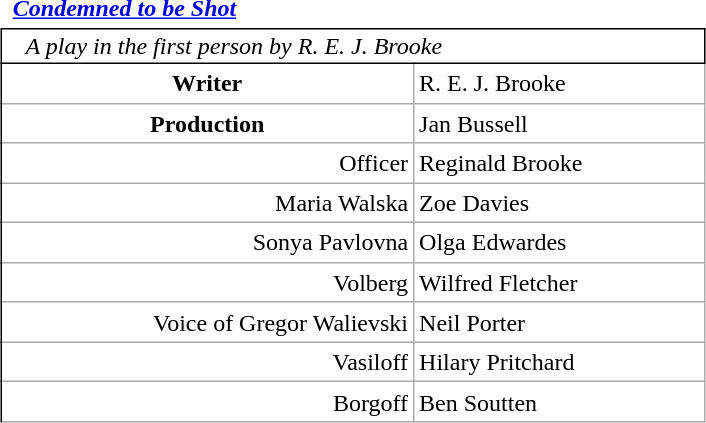<table class="wikitable mw-collapsible mw-collapsed" style="vertical-align:top;margin:auto 2em;line-height:1.2;max-width:33em;background-color:inherit;border:none;">
<tr>
<td class=unsortable style="border:hidden;line-height:1.67;margin-left:-1em;text-align:center;padding-left:0.5em;min-width:1.0em;"></td>
<td class=unsortable style="border-style:none;padding-left:0.5em;text-align:left;min-width:16.5em;font-weight:700;font-style:italic;"><a href='#'>Condemned to be Shot</a></td>
<td class=unsortable style="border:none;text-align:right;font-weight:normal; font-size:95%; min-width:8.5em;padding-right:0.2em;"></td>
<td class=unsortable style="border:none;min-width:3.5em;padding-left:0;"></td>
<td class=unsortable style="border:hidden;min-width:3.5em;font-size:95%;"></td>
</tr>
<tr>
<td rowspan=100 style="border:none thin;border-right-style :solid;"></td>
<td colspan=3 style="text-align:left;padding:0.1em 1em;font-style:italic;border: solid thin;">A play in the first person by R. E. J. Brooke</td>
</tr>
<tr>
<td style="text-align:center;font-weight:bold;">Writer</td>
<td colspan=2>R. E. J. Brooke</td>
</tr>
<tr>
<td style="text-align:center;font-weight:bold;">Production</td>
<td colspan=2>Jan Bussell</td>
</tr>
<tr>
<td style="text-align:right;">Officer</td>
<td colspan=2>Reginald Brooke</td>
</tr>
<tr>
<td style="text-align:right;">Maria Walska</td>
<td colspan=2>Zoe Davies</td>
</tr>
<tr>
<td style="text-align:right;">Sonya Pavlovna</td>
<td colspan=2>Olga Edwardes</td>
</tr>
<tr>
<td style="text-align:right;">Volberg</td>
<td colspan=2>Wilfred Fletcher</td>
</tr>
<tr>
<td style="text-align:right;">Voice of Gregor Walievski</td>
<td colspan=2>Neil Porter</td>
</tr>
<tr>
<td style="text-align:right;">Vasiloff</td>
<td colspan=2>Hilary Pritchard</td>
</tr>
<tr>
<td style="text-align:right;">Borgoff</td>
<td colspan=2>Ben Soutten</td>
</tr>
</table>
